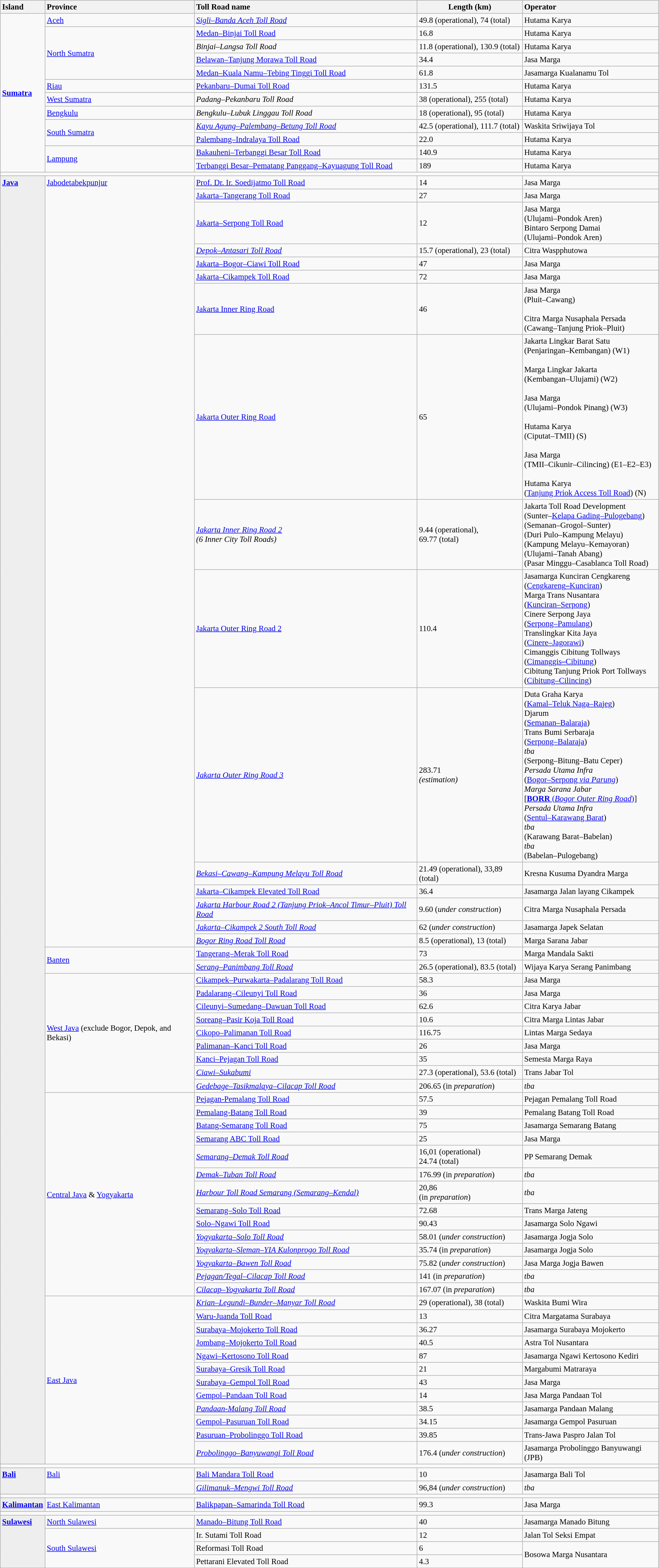<table class="wikitable sortable" style="font-size:95%;">
<tr valign=baseline>
<th style="text-align:left; white-space:nowrap;">Island</th>
<th style="text-align:left;">Province</th>
<th style="text-align:left; white-space:nowrap;">Toll Road name</th>
<th style="white-space:nowrap;">Length (km)</th>
<th style="text-align:left; white-space:nowrap;">Operator</th>
</tr>
<tr>
<td rowspan="12"><strong><a href='#'>Sumatra</a></strong> </td>
<td><a href='#'>Aceh</a></td>
<td><em><a href='#'>Sigli–Banda Aceh Toll Road</a></em></td>
<td>49.8 (operational), 74 (total)</td>
<td>Hutama Karya</td>
</tr>
<tr>
<td rowspan="4"><a href='#'>North Sumatra</a></td>
<td><a href='#'>Medan–Binjai Toll Road</a></td>
<td>16.8</td>
<td>Hutama Karya</td>
</tr>
<tr>
<td><em>Binjai–Langsa Toll Road</em></td>
<td>11.8 (operational), 130.9 (total)</td>
<td>Hutama Karya</td>
</tr>
<tr>
<td><a href='#'>Belawan–Tanjung Morawa Toll Road</a></td>
<td>34.4</td>
<td>Jasa Marga</td>
</tr>
<tr>
<td><a href='#'>Medan–Kuala Namu–Tebing Tinggi Toll Road</a></td>
<td>61.8</td>
<td>Jasamarga Kualanamu Tol</td>
</tr>
<tr>
<td><a href='#'>Riau</a></td>
<td><a href='#'>Pekanbaru–Dumai Toll Road</a></td>
<td>131.5</td>
<td>Hutama Karya</td>
</tr>
<tr>
<td><a href='#'>West Sumatra</a></td>
<td><em>Padang–Pekanbaru Toll Road</em></td>
<td>38 (operational), 255 (total)</td>
<td>Hutama Karya</td>
</tr>
<tr>
<td><a href='#'>Bengkulu</a></td>
<td><em>Bengkulu–Lubuk Linggau Toll Road</em></td>
<td>18 (operational), 95 (total)</td>
<td>Hutama Karya</td>
</tr>
<tr>
<td rowspan=2><a href='#'>South Sumatra</a></td>
<td><em><a href='#'>Kayu Agung–Palembang–Betung Toll Road</a></em></td>
<td>42.5 (operational), 111.7 (total)</td>
<td>Waskita Sriwijaya Tol</td>
</tr>
<tr>
<td><a href='#'>Palembang–Indralaya Toll Road</a></td>
<td>22.0</td>
<td>Hutama Karya</td>
</tr>
<tr>
<td rowspan=2><a href='#'>Lampung</a></td>
<td><a href='#'>Bakauheni–Terbanggi Besar Toll Road</a></td>
<td>140.9</td>
<td>Hutama Karya</td>
</tr>
<tr>
<td><a href='#'>Terbanggi Besar–Pematang Panggang–Kayuagung Toll Road</a></td>
<td>189</td>
<td>Hutama Karya</td>
</tr>
<tr>
<td colspan="5"></td>
</tr>
<tr valign=top>
<td rowspan="53" style="background:#eee;"><strong><a href='#'>Java</a></strong> </td>
<td rowspan="16"><a href='#'>Jabodetabek</a><a href='#'>punjur</a></td>
<td><a href='#'>Prof. Dr. Ir. Soedijatmo Toll Road</a></td>
<td>14</td>
<td>Jasa Marga</td>
</tr>
<tr>
<td><a href='#'>Jakarta–Tangerang Toll Road</a></td>
<td>27</td>
<td>Jasa Marga</td>
</tr>
<tr>
<td><a href='#'>Jakarta–Serpong Toll Road</a></td>
<td>12</td>
<td>Jasa Marga<br>(Ulujami–Pondok Aren)<br>Bintaro Serpong Damai<br>(Ulujami–Pondok Aren)</td>
</tr>
<tr>
<td><em><a href='#'>Depok–Antasari Toll Road</a></em></td>
<td>15.7 (operational), 23 (total)</td>
<td>Citra Waspphutowa</td>
</tr>
<tr>
<td><a href='#'>Jakarta–Bogor–Ciawi Toll Road</a></td>
<td>47</td>
<td>Jasa Marga</td>
</tr>
<tr>
<td><a href='#'>Jakarta–Cikampek Toll Road</a></td>
<td>72</td>
<td>Jasa Marga</td>
</tr>
<tr>
<td><a href='#'>Jakarta Inner Ring Road</a></td>
<td>46</td>
<td>Jasa Marga<br>(Pluit–Cawang)<br><br>Citra Marga Nusaphala Persada<br>(Cawang–Tanjung Priok–Pluit)</td>
</tr>
<tr>
<td><a href='#'>Jakarta Outer Ring Road</a></td>
<td>65</td>
<td>Jakarta Lingkar Barat Satu<br>(Penjaringan–Kembangan) (W1)<br><br>Marga Lingkar Jakarta<br>(Kembangan–Ulujami) (W2)<br><br>Jasa Marga<br>(Ulujami–Pondok Pinang) (W3)<br><br>Hutama Karya<br>(Ciputat–TMII) (S)<br><br>Jasa Marga<br>(TMII–Cikunir–Cilincing) (E1–E2–E3)<br><br>Hutama Karya<br>(<a href='#'>Tanjung Priok Access Toll Road</a>) (N)</td>
</tr>
<tr>
<td><a href='#'><em>Jakarta Inner Ring Road 2</em></a><br><em>(6 Inner City Toll Roads)</em></td>
<td>9.44 (operational),<br>69.77 (total)</td>
<td>Jakarta Toll Road Development<br>(Sunter–<a href='#'>Kelapa Gading–Pulogebang</a>)<br>(Semanan–Grogol–Sunter)<br>(Duri Pulo–Kampung Melayu)<br>(Kampung Melayu–Kemayoran)<br>(Ulujami–Tanah Abang)<br>(Pasar Minggu–Casablanca Toll Road)</td>
</tr>
<tr>
<td><a href='#'>Jakarta Outer Ring Road 2</a></td>
<td>110.4</td>
<td>Jasamarga Kunciran Cengkareng<br>(<a href='#'>Cengkareng<strong>–</strong>Kunciran</a>)<br>Marga Trans Nusantara<br>(<a href='#'>Kunciran–Serpong</a>)<br>Cinere Serpong Jaya<br>(<a href='#'>Serpong–Pamulang</a>)<br>Translingkar Kita Jaya<br>(<a href='#'>Cinere–Jagorawi</a>)<br>Cimanggis Cibitung Tollways<br>(<a href='#'>Cimanggis<strong>–</strong>Cibitung</a>)<br>Cibitung Tanjung Priok Port Tollways<br>(<a href='#'>Cibitung–Cilincing</a>)</td>
</tr>
<tr>
<td><a href='#'><em>Jakarta Outer Ring Road 3</em></a></td>
<td>283.71<br><em>(estimation)</em></td>
<td>Duta Graha Karya<br>(<a href='#'>Kamal–Teluk Naga–Rajeg</a>)<br>Djarum<br>(<a href='#'>Semanan–Balaraja</a>)<br>Trans Bumi Serbaraja<br>(<a href='#'>Serpong–Balaraja</a>)<br><em>tba</em><br>(Serpong–Bitung–Batu Ceper)<br><em>Persada Utama Infra</em><br>(<a href='#'>Bogor–Serpong <em>via Parung</em></a>)<br><em>Marga Sarana Jabar</em><br>[<a href='#'><strong>BORR</strong> (<em>Bogor Outer Ring Road</em>)</a>]<br><em>Persada Utama Infra</em><br>(<a href='#'>Sentul–Karawang Barat</a>)<br><em>tba</em><br>(Karawang Barat–Babelan)<br><em>tba</em><br>(Babelan–Pulogebang)</td>
</tr>
<tr>
<td><em><a href='#'>Bekasi–Cawang–Kampung Melayu Toll Road</a></em></td>
<td>21.49 (operational), 33,89 (total)</td>
<td>Kresna Kusuma Dyandra Marga</td>
</tr>
<tr>
<td><a href='#'>Jakarta–Cikampek Elevated Toll Road</a></td>
<td>36.4</td>
<td>Jasamarga Jalan layang Cikampek</td>
</tr>
<tr>
<td><em><a href='#'>Jakarta Harbour Road 2 (Tanjung Priok–Ancol Timur–Pluit) Toll Road</a></em></td>
<td>9.60 (<em>under construction</em>)</td>
<td>Citra Marga Nusaphala Persada</td>
</tr>
<tr>
<td><a href='#'><em>Jakarta–Cikampek 2 South Toll Road</em></a></td>
<td>62 (<em>under construction</em>)</td>
<td>Jasamarga Japek Selatan</td>
</tr>
<tr>
<td><em><a href='#'>Bogor Ring Road Toll Road</a></em></td>
<td>8.5 (operational), 13 (total)</td>
<td>Marga Sarana Jabar</td>
</tr>
<tr>
<td rowspan=2><a href='#'>Banten</a></td>
<td><a href='#'>Tangerang–Merak Toll Road</a></td>
<td>73</td>
<td>Marga Mandala Sakti</td>
</tr>
<tr>
<td><em><a href='#'>Serang–Panimbang Toll Road</a></em></td>
<td>26.5 (operational), 83.5 (total)</td>
<td>Wijaya Karya Serang Panimbang</td>
</tr>
<tr>
<td rowspan="9"><a href='#'>West Java</a> (exclude Bogor, Depok, and Bekasi)</td>
<td><a href='#'>Cikampek–Purwakarta–Padalarang Toll Road</a></td>
<td>58.3</td>
<td>Jasa Marga</td>
</tr>
<tr>
<td><a href='#'>Padalarang–Cileunyi Toll Road</a></td>
<td>36</td>
<td>Jasa Marga</td>
</tr>
<tr>
<td><a href='#'>Cileunyi–Sumedang–Dawuan Toll Road</a></td>
<td>62.6</td>
<td>Citra Karya Jabar</td>
</tr>
<tr>
<td><a href='#'>Soreang–Pasir Koja Toll Road</a></td>
<td>10.6</td>
<td>Citra Marga Lintas Jabar</td>
</tr>
<tr>
<td><a href='#'>Cikopo–Palimanan Toll Road</a></td>
<td>116.75</td>
<td>Lintas Marga Sedaya</td>
</tr>
<tr>
<td><a href='#'>Palimanan–Kanci Toll Road</a></td>
<td>26</td>
<td>Jasa Marga</td>
</tr>
<tr>
<td><a href='#'>Kanci–Pejagan Toll Road</a></td>
<td>35</td>
<td>Semesta Marga Raya</td>
</tr>
<tr>
<td><em><a href='#'>Ciawi–Sukabumi</a></em></td>
<td>27.3 (operational), 53.6 (total)</td>
<td>Trans Jabar Tol</td>
</tr>
<tr>
<td><em><a href='#'>Gedebage–Tasikmalaya–Cilacap Toll Road</a></em></td>
<td>206.65 (in <em>preparation</em>)</td>
<td><em>tba</em></td>
</tr>
<tr>
<td rowspan="14"><a href='#'>Central Java</a> & <a href='#'>Yogyakarta</a></td>
<td><a href='#'>Pejagan-Pemalang Toll Road</a></td>
<td>57.5</td>
<td>Pejagan Pemalang Toll Road</td>
</tr>
<tr>
<td><a href='#'>Pemalang-Batang Toll Road</a></td>
<td>39</td>
<td>Pemalang Batang Toll Road</td>
</tr>
<tr>
<td><a href='#'>Batang-Semarang Toll Road</a></td>
<td>75</td>
<td>Jasamarga Semarang Batang</td>
</tr>
<tr>
<td><a href='#'>Semarang ABC Toll Road</a></td>
<td>25</td>
<td>Jasa Marga</td>
</tr>
<tr>
<td><em><a href='#'>Semarang–Demak Toll Road</a></em></td>
<td>16,01 (operational)<br>24.74 (total)</td>
<td>PP Semarang Demak</td>
</tr>
<tr>
<td><em><a href='#'>Demak–Tuban Toll Road</a></em></td>
<td>176.99 (in <em>preparation</em>)</td>
<td><em>tba</em></td>
</tr>
<tr>
<td><em><a href='#'>Harbour Toll Road Semarang (Semarang–Kendal)</a></em></td>
<td>20,86<br>(in <em>preparation</em>)</td>
<td><em>tba</em></td>
</tr>
<tr>
<td><a href='#'>Semarang–Solo Toll Road</a></td>
<td>72.68</td>
<td>Trans Marga Jateng</td>
</tr>
<tr>
<td><a href='#'>Solo–Ngawi Toll Road</a></td>
<td>90.43</td>
<td>Jasamarga Solo Ngawi</td>
</tr>
<tr>
<td><em><a href='#'>Yogyakarta–Solo Toll Road</a></em></td>
<td>58.01 (<em>under construction</em>)</td>
<td>Jasamarga Jogja Solo</td>
</tr>
<tr>
<td><em><a href='#'>Yogyakarta–Sleman–YIA Kulonprogo Toll Road</a></em></td>
<td>35.74 (in <em>preparation</em>)</td>
<td>Jasamarga Jogja Solo</td>
</tr>
<tr>
<td><em><a href='#'>Yogyakarta–Bawen Toll Road</a></em></td>
<td>75.82 (<em>under construction</em>)</td>
<td>Jasa Marga Jogja Bawen</td>
</tr>
<tr>
<td><em><a href='#'>Pejagan/Tegal–Cilacap Toll Road</a></em></td>
<td>141 (in <em>preparation</em>)</td>
<td><em>tba</em></td>
</tr>
<tr>
<td><em><a href='#'>Cilacap–Yogyakarta Toll Road</a></em></td>
<td>167.07 (in <em>preparation</em>)</td>
<td><em>tba</em></td>
</tr>
<tr>
<td rowspan="12"><a href='#'>East Java</a></td>
<td><em><a href='#'>Krian–Legundi–Bunder–Manyar Toll Road</a></em></td>
<td>29 (operational), 38 (total)</td>
<td>Waskita Bumi Wira</td>
</tr>
<tr>
<td><a href='#'>Waru-Juanda Toll Road</a></td>
<td>13</td>
<td>Citra Margatama Surabaya</td>
</tr>
<tr>
<td><a href='#'>Surabaya–Mojokerto Toll Road</a></td>
<td>36.27</td>
<td>Jasamarga Surabaya Mojokerto</td>
</tr>
<tr>
<td><a href='#'>Jombang–Mojokerto Toll Road</a></td>
<td>40.5</td>
<td>Astra Tol Nusantara</td>
</tr>
<tr>
<td><a href='#'>Ngawi–Kertosono Toll Road</a></td>
<td>87</td>
<td>Jasamarga Ngawi Kertosono Kediri</td>
</tr>
<tr>
<td><a href='#'>Surabaya–Gresik Toll Road</a></td>
<td>21</td>
<td>Margabumi Matraraya</td>
</tr>
<tr>
<td><a href='#'>Surabaya–Gempol Toll Road</a></td>
<td>43</td>
<td>Jasa Marga</td>
</tr>
<tr>
<td><a href='#'>Gempol–Pandaan Toll Road</a></td>
<td>14</td>
<td>Jasa Marga Pandaan Tol</td>
</tr>
<tr>
<td><em><a href='#'>Pandaan-Malang Toll Road</a></em></td>
<td>38.5</td>
<td>Jasamarga Pandaan Malang</td>
</tr>
<tr>
<td><a href='#'>Gempol–Pasuruan Toll Road</a></td>
<td>34.15</td>
<td>Jasamarga Gempol Pasuruan</td>
</tr>
<tr>
<td><a href='#'>Pasuruan–Probolinggo Toll Road</a></td>
<td>39.85</td>
<td>Trans-Jawa Paspro Jalan Tol</td>
</tr>
<tr>
<td><em><a href='#'>Probolinggo–Banyuwangi Toll Road</a></em></td>
<td>176.4 (<em>under construction</em>)</td>
<td>Jasamarga Probolinggo Banyuwangi (JPB)</td>
</tr>
<tr>
<td colspan="5"></td>
</tr>
<tr valign=top>
<td rowspan="2" style="background:#eee;"><strong><a href='#'>Bali</a></strong></td>
<td rowspan="2"><a href='#'>Bali</a></td>
<td><a href='#'>Bali Mandara Toll Road</a></td>
<td>10</td>
<td>Jasamarga Bali Tol</td>
</tr>
<tr>
<td><em><a href='#'>Gilimanuk–Mengwi Toll Road</a></em></td>
<td>96,84 (<em>under construction</em>)</td>
<td><em>tba</em></td>
</tr>
<tr>
<td colspan="5"></td>
</tr>
<tr valign=top>
<td style="background:#eee;" rowspan=1><strong><a href='#'>Kalimantan</a></strong></td>
<td rowspan=1><a href='#'>East Kalimantan</a></td>
<td><a href='#'>Balikpapan–Samarinda Toll Road</a></td>
<td>99.3</td>
<td>Jasa Marga</td>
</tr>
<tr>
<td colspan="5"></td>
</tr>
<tr valign=top>
<td rowspan="4" style="font-weight:bold; background:#eee;"><a href='#'>Sulawesi</a></td>
<td><a href='#'>North Sulawesi</a></td>
<td><a href='#'>Manado–Bitung Toll Road</a></td>
<td>40</td>
<td>Jasamarga Manado Bitung</td>
</tr>
<tr>
<td rowspan="3"><a href='#'>South Sulawesi</a></td>
<td>Ir. Sutami Toll Road</td>
<td>12</td>
<td>Jalan Tol Seksi Empat</td>
</tr>
<tr>
<td>Reformasi Toll Road</td>
<td>6</td>
<td rowspan="2">Bosowa Marga Nusantara</td>
</tr>
<tr>
<td>Pettarani Elevated Toll Road</td>
<td>4.3</td>
</tr>
</table>
